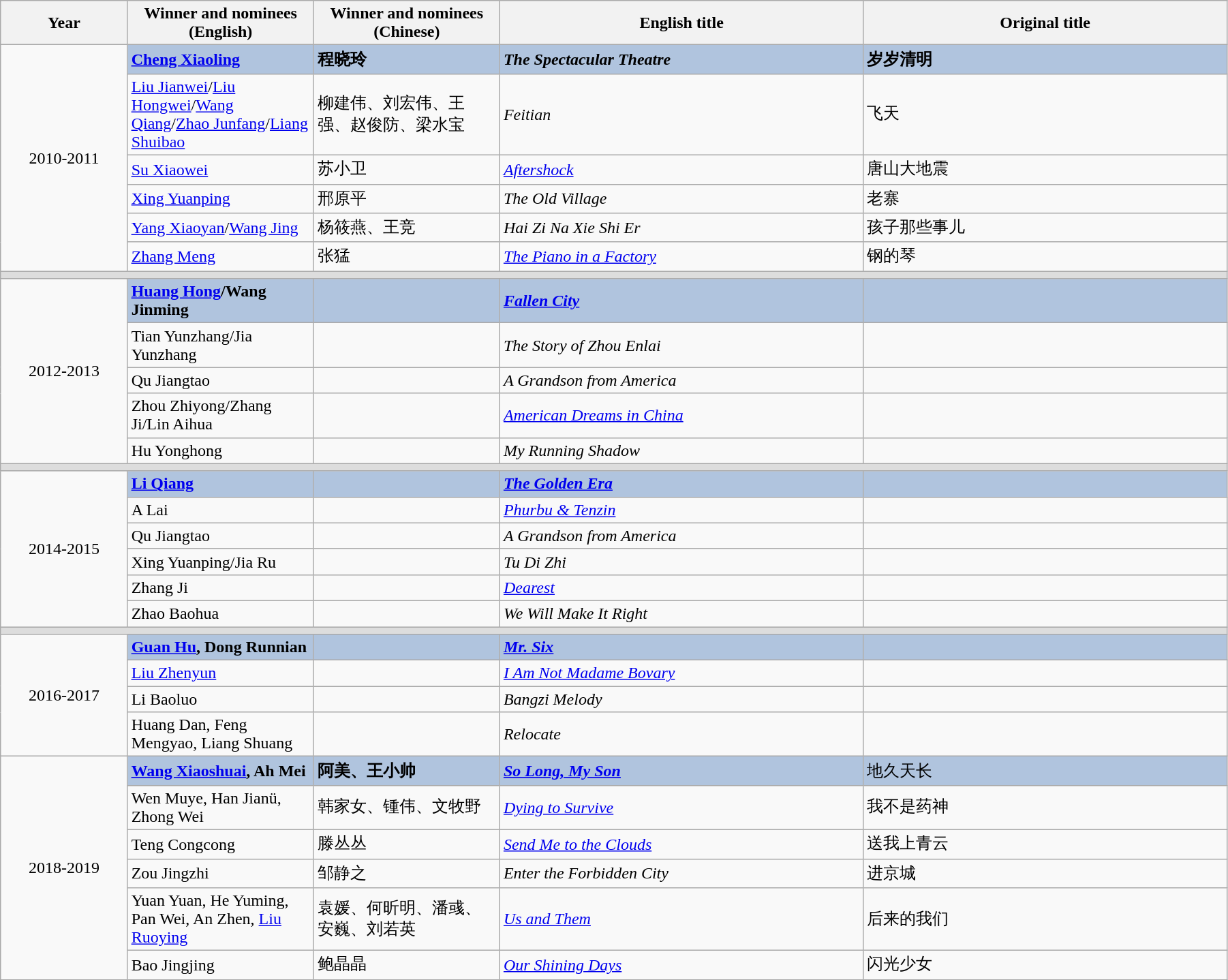<table class="wikitable" width="95%" cellpadding="5">
<tr>
<th width="100"><strong>Year</strong></th>
<th width="150"><strong>Winner and nominees<br>(English)</strong></th>
<th width="150"><strong>Winner and nominees<br>(Chinese)</strong></th>
<th width="300"><strong>English title</strong></th>
<th width="300"><strong>Original title</strong></th>
</tr>
<tr>
<td rowspan="6" style="text-align:center;">2010-2011</td>
<td style="background:#B0C4DE;"><strong><a href='#'>Cheng Xiaoling</a></strong></td>
<td style="background:#B0C4DE;"><strong>程晓玲</strong></td>
<td style="background:#B0C4DE;"><strong><em>The Spectacular Theatre</em></strong></td>
<td style="background:#B0C4DE;"><strong>岁岁清明</strong></td>
</tr>
<tr>
<td><a href='#'>Liu Jianwei</a>/<a href='#'>Liu Hongwei</a>/<a href='#'>Wang Qiang</a>/<a href='#'>Zhao Junfang</a>/<a href='#'>Liang Shuibao</a></td>
<td>柳建伟、刘宏伟、王强、赵俊防、梁水宝</td>
<td><em>Feitian</em></td>
<td>飞天</td>
</tr>
<tr>
<td><a href='#'>Su Xiaowei</a></td>
<td>苏小卫</td>
<td><em><a href='#'>Aftershock</a></em></td>
<td>唐山大地震</td>
</tr>
<tr>
<td><a href='#'>Xing Yuanping</a></td>
<td>邢原平</td>
<td><em>The Old Village</em></td>
<td>老寨</td>
</tr>
<tr>
<td><a href='#'>Yang Xiaoyan</a>/<a href='#'>Wang Jing</a></td>
<td>杨筱燕、王竞</td>
<td><em>Hai Zi Na Xie Shi Er</em></td>
<td>孩子那些事儿</td>
</tr>
<tr>
<td><a href='#'>Zhang Meng</a></td>
<td>张猛</td>
<td><em><a href='#'>The Piano in a Factory</a></em></td>
<td>钢的琴</td>
</tr>
<tr bgcolor=#DDDDDD>
<td colspan=5></td>
</tr>
<tr>
<td rowspan="5" style="text-align:center;">2012-2013</td>
<td style="background:#B0C4DE;"><strong><a href='#'>Huang Hong</a>/Wang Jinming</strong></td>
<td style="background:#B0C4DE;"><strong></strong></td>
<td style="background:#B0C4DE;"><strong><em><a href='#'>Fallen City</a></em></strong></td>
<td style="background:#B0C4DE;"></td>
</tr>
<tr>
<td>Tian Yunzhang/Jia Yunzhang</td>
<td></td>
<td><em>The Story of Zhou Enlai</em></td>
<td></td>
</tr>
<tr>
<td>Qu Jiangtao</td>
<td></td>
<td><em>A Grandson from America</em></td>
<td></td>
</tr>
<tr>
<td>Zhou Zhiyong/Zhang Ji/Lin Aihua</td>
<td></td>
<td><em><a href='#'>American Dreams in China</a></em></td>
<td></td>
</tr>
<tr>
<td>Hu Yonghong</td>
<td></td>
<td><em>My Running Shadow</em></td>
<td></td>
</tr>
<tr bgcolor=#DDDDDD>
<td colspan=5></td>
</tr>
<tr>
<td rowspan="6" style="text-align:center;">2014-2015</td>
<td style="background:#B0C4DE;"><strong><a href='#'>Li Qiang</a></strong></td>
<td style="background:#B0C4DE;"><strong></strong></td>
<td style="background:#B0C4DE;"><strong><em><a href='#'>The Golden Era</a></em></strong></td>
<td style="background:#B0C4DE;"></td>
</tr>
<tr>
<td>A Lai</td>
<td></td>
<td><em><a href='#'>Phurbu & Tenzin</a></em></td>
<td></td>
</tr>
<tr>
<td>Qu Jiangtao</td>
<td></td>
<td><em>A Grandson from America</em></td>
<td></td>
</tr>
<tr>
<td>Xing Yuanping/Jia Ru</td>
<td></td>
<td><em>Tu Di Zhi</em></td>
<td></td>
</tr>
<tr>
<td>Zhang Ji</td>
<td></td>
<td><em><a href='#'>Dearest</a></em></td>
<td></td>
</tr>
<tr>
<td>Zhao Baohua</td>
<td></td>
<td><em>We Will Make It Right</em></td>
<td></td>
</tr>
<tr bgcolor=#DDDDDD>
<td colspan=5></td>
</tr>
<tr>
<td rowspan="4" style="text-align:center;">2016-2017</td>
<td style="background:#B0C4DE;"><strong><a href='#'>Guan Hu</a>, Dong Runnian</strong></td>
<td style="background:#B0C4DE;"><strong></strong></td>
<td style="background:#B0C4DE;"><strong><em><a href='#'>Mr. Six</a></em></strong></td>
<td style="background:#B0C4DE;"></td>
</tr>
<tr>
<td><a href='#'>Liu Zhenyun</a></td>
<td></td>
<td><em><a href='#'>I Am Not Madame Bovary</a></em></td>
<td></td>
</tr>
<tr>
<td>Li Baoluo</td>
<td></td>
<td><em>Bangzi Melody</em></td>
<td></td>
</tr>
<tr>
<td>Huang Dan, Feng Mengyao, Liang Shuang</td>
<td></td>
<td><em>Relocate</em></td>
<td></td>
</tr>
<tr>
<td rowspan="6" style="text-align:center;">2018-2019</td>
<td style="background:#B0C4DE;"><strong><a href='#'>Wang Xiaoshuai</a>, Ah Mei</strong></td>
<td style="background:#B0C4DE;"><strong>阿美、王小帅</strong></td>
<td style="background:#B0C4DE;"><strong><em><a href='#'>So Long, My Son</a></em></strong></td>
<td style="background:#B0C4DE;">地久天长</td>
</tr>
<tr>
<td>Wen Muye, Han Jianü, Zhong Wei</td>
<td>韩家女、锺伟、文牧野</td>
<td><em><a href='#'>Dying to Survive</a></em></td>
<td>我不是药神</td>
</tr>
<tr>
<td>Teng Congcong</td>
<td>滕丛丛</td>
<td><em><a href='#'>Send Me to the Clouds</a></em></td>
<td>送我上青云</td>
</tr>
<tr>
<td>Zou Jingzhi</td>
<td>邹静之</td>
<td><em>Enter the Forbidden City</em></td>
<td>进京城</td>
</tr>
<tr>
<td>Yuan Yuan, He Yuming, Pan Wei, An Zhen, <a href='#'>Liu Ruoying</a></td>
<td>袁媛、何昕明、潘彧、安巍、刘若英</td>
<td><em><a href='#'>Us and Them</a></em></td>
<td>后来的我们</td>
</tr>
<tr>
<td>Bao Jingjing</td>
<td>鲍晶晶</td>
<td><em><a href='#'>Our Shining Days</a></em></td>
<td>闪光少女</td>
</tr>
</table>
